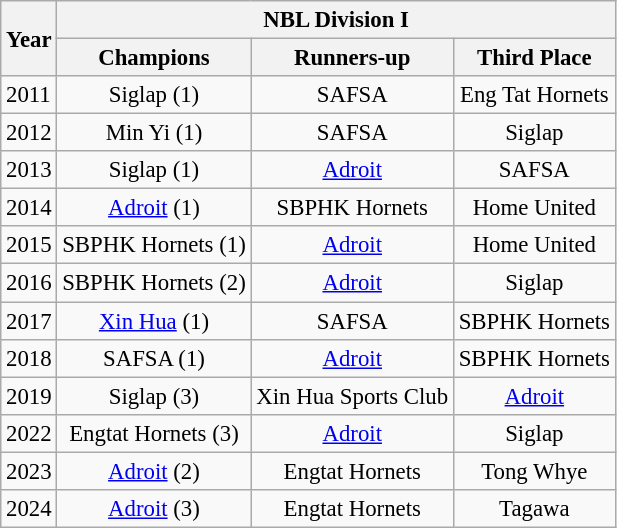<table class="wikitable" style="font-size:95%;">
<tr>
<th rowspan="2">Year</th>
<th colspan=3>NBL Division I</th>
</tr>
<tr>
<th>Champions</th>
<th>Runners-up</th>
<th>Third Place</th>
</tr>
<tr>
<td>2011</td>
<td style="text-align:center;">Siglap (1)</td>
<td style="text-align:center;">SAFSA</td>
<td style="text-align:center;">Eng Tat Hornets</td>
</tr>
<tr>
<td>2012</td>
<td style="text-align:center;">Min Yi (1)</td>
<td style="text-align:center;">SAFSA</td>
<td style="text-align:center;">Siglap</td>
</tr>
<tr>
<td>2013</td>
<td style="text-align:center;">Siglap (1)</td>
<td style="text-align:center;"><a href='#'>Adroit</a></td>
<td style="text-align:center;">SAFSA</td>
</tr>
<tr>
<td>2014</td>
<td style="text-align:center;"><a href='#'>Adroit</a> (1)</td>
<td style="text-align:center;">SBPHK Hornets</td>
<td style="text-align:center;">Home United</td>
</tr>
<tr>
<td>2015</td>
<td style="text-align:center;">SBPHK Hornets (1)</td>
<td style="text-align:center;"><a href='#'>Adroit</a></td>
<td style="text-align:center;">Home United</td>
</tr>
<tr>
<td>2016</td>
<td style="text-align:center;">SBPHK Hornets (2)</td>
<td style="text-align:center;"><a href='#'>Adroit</a></td>
<td style="text-align:center;">Siglap</td>
</tr>
<tr>
<td>2017</td>
<td style="text-align:center;"><a href='#'>Xin Hua</a> (1)</td>
<td style="text-align:center;">SAFSA</td>
<td style="text-align:center;">SBPHK Hornets</td>
</tr>
<tr>
<td>2018</td>
<td style="text-align:center;">SAFSA (1)</td>
<td style="text-align:center;"><a href='#'>Adroit</a></td>
<td style="text-align:center;">SBPHK Hornets</td>
</tr>
<tr>
<td>2019</td>
<td style="text-align:center;">Siglap (3)</td>
<td style="text-align:center;">Xin Hua Sports Club</td>
<td style="text-align:center;"><a href='#'>Adroit</a></td>
</tr>
<tr>
<td>2022</td>
<td style="text-align:center;">Engtat Hornets (3)</td>
<td style="text-align:center;"><a href='#'>Adroit</a></td>
<td style="text-align:center;">Siglap</td>
</tr>
<tr>
<td>2023</td>
<td style="text-align:center;"><a href='#'>Adroit</a> (2)</td>
<td style="text-align:center;">Engtat Hornets</td>
<td style="text-align:center;">Tong Whye</td>
</tr>
<tr>
<td>2024</td>
<td style="text-align:center;"><a href='#'>Adroit</a> (3)</td>
<td style="text-align:center;">Engtat Hornets</td>
<td style="text-align:center;">Tagawa</td>
</tr>
</table>
